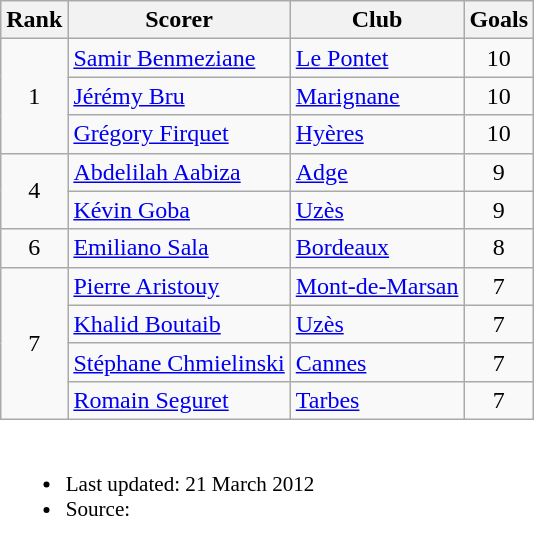<table class="wikitable" style="float:left; margin-right:1em">
<tr>
<th>Rank</th>
<th>Scorer</th>
<th>Club</th>
<th>Goals</th>
</tr>
<tr>
<td rowspan="3" align="center">1</td>
<td> <a href='#'>Samir Benmeziane</a></td>
<td><a href='#'>Le Pontet</a></td>
<td align="center">10</td>
</tr>
<tr>
<td> <a href='#'>Jérémy Bru</a></td>
<td><a href='#'>Marignane</a></td>
<td align="center">10</td>
</tr>
<tr>
<td> <a href='#'>Grégory Firquet</a></td>
<td><a href='#'>Hyères</a></td>
<td align="center">10</td>
</tr>
<tr>
<td rowspan="2" align="center">4</td>
<td> <a href='#'>Abdelilah Aabiza</a></td>
<td><a href='#'>Adge</a></td>
<td align="center">9</td>
</tr>
<tr>
<td> <a href='#'>Kévin Goba</a></td>
<td><a href='#'>Uzès</a></td>
<td align="center">9</td>
</tr>
<tr>
<td align="center">6</td>
<td> <a href='#'>Emiliano Sala</a></td>
<td><a href='#'>Bordeaux</a></td>
<td align="center">8</td>
</tr>
<tr>
<td rowspan="4" align="center">7</td>
<td> <a href='#'>Pierre Aristouy</a></td>
<td><a href='#'>Mont-de-Marsan</a></td>
<td align="center">7</td>
</tr>
<tr>
<td> <a href='#'>Khalid Boutaib</a></td>
<td><a href='#'>Uzès</a></td>
<td align="center">7</td>
</tr>
<tr>
<td> <a href='#'>Stéphane Chmielinski</a></td>
<td><a href='#'>Cannes</a></td>
<td align="center">7</td>
</tr>
<tr>
<td> <a href='#'>Romain Seguret</a></td>
<td><a href='#'>Tarbes</a></td>
<td align="center">7</td>
</tr>
<tr>
<td colspan=4 class="unsortable" style="font-size:88%; background:#fff; border-color:#fff"><br><ul><li>Last updated: 21 March 2012</li><li>Source: </li></ul></td>
</tr>
</table>
